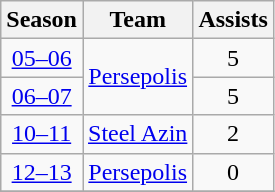<table class="wikitable" style="text-align: center;">
<tr>
<th>Season</th>
<th>Team</th>
<th>Assists</th>
</tr>
<tr>
<td><a href='#'>05–06</a></td>
<td rowspan="2"><a href='#'>Persepolis</a></td>
<td>5</td>
</tr>
<tr>
<td><a href='#'>06–07</a></td>
<td>5</td>
</tr>
<tr>
<td><a href='#'>10–11</a></td>
<td><a href='#'>Steel Azin</a></td>
<td>2</td>
</tr>
<tr>
<td><a href='#'>12–13</a></td>
<td><a href='#'>Persepolis</a></td>
<td>0</td>
</tr>
<tr>
</tr>
</table>
